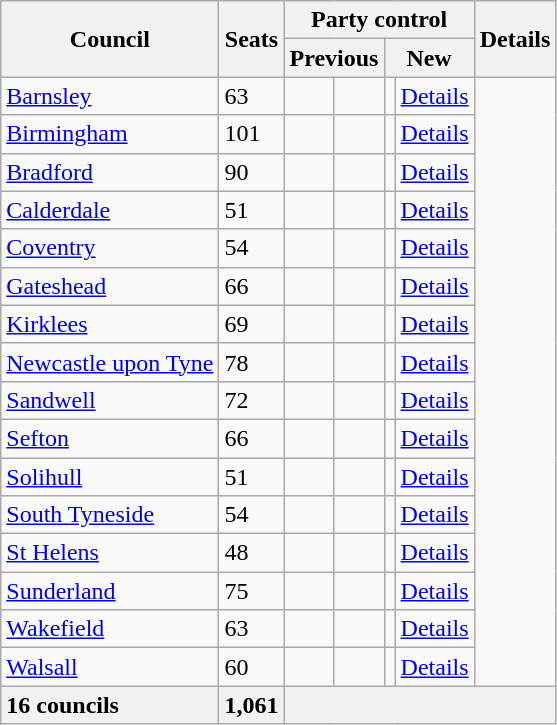<table class="wikitable sortable">
<tr>
<th rowspan="2">Council</th>
<th rowspan="2">Seats</th>
<th colspan="4">Party control</th>
<th rowspan="2">Details</th>
</tr>
<tr>
<th colspan="2">Previous</th>
<th colspan="2">New</th>
</tr>
<tr>
<td><a href='#'>Barnsley</a></td>
<td>63</td>
<td></td>
<td></td>
<td></td>
<td><a href='#'>Details</a></td>
</tr>
<tr>
<td><a href='#'>Birmingham</a></td>
<td>101</td>
<td></td>
<td></td>
<td></td>
<td><a href='#'>Details</a></td>
</tr>
<tr>
<td><a href='#'>Bradford</a></td>
<td>90</td>
<td></td>
<td></td>
<td></td>
<td><a href='#'>Details</a></td>
</tr>
<tr>
<td><a href='#'>Calderdale</a></td>
<td>51</td>
<td></td>
<td></td>
<td></td>
<td><a href='#'>Details</a></td>
</tr>
<tr>
<td><a href='#'>Coventry</a></td>
<td>54</td>
<td></td>
<td></td>
<td></td>
<td><a href='#'>Details</a></td>
</tr>
<tr>
<td><a href='#'>Gateshead</a></td>
<td>66</td>
<td></td>
<td></td>
<td></td>
<td><a href='#'>Details</a></td>
</tr>
<tr>
<td><a href='#'>Kirklees</a></td>
<td>69</td>
<td></td>
<td></td>
<td></td>
<td><a href='#'>Details</a></td>
</tr>
<tr>
<td><a href='#'>Newcastle upon Tyne</a></td>
<td>78</td>
<td></td>
<td></td>
<td></td>
<td><a href='#'>Details</a></td>
</tr>
<tr>
<td><a href='#'>Sandwell</a></td>
<td>72</td>
<td></td>
<td></td>
<td></td>
<td><a href='#'>Details</a></td>
</tr>
<tr>
<td><a href='#'>Sefton</a></td>
<td>66</td>
<td></td>
<td></td>
<td></td>
<td><a href='#'>Details</a></td>
</tr>
<tr>
<td><a href='#'>Solihull</a></td>
<td>51</td>
<td></td>
<td></td>
<td></td>
<td><a href='#'>Details</a></td>
</tr>
<tr>
<td><a href='#'>South Tyneside</a></td>
<td>54</td>
<td></td>
<td></td>
<td></td>
<td><a href='#'>Details</a></td>
</tr>
<tr>
<td><a href='#'>St Helens</a></td>
<td>48</td>
<td></td>
<td></td>
<td></td>
<td><a href='#'>Details</a></td>
</tr>
<tr>
<td><a href='#'>Sunderland</a></td>
<td>75</td>
<td></td>
<td></td>
<td></td>
<td><a href='#'>Details</a></td>
</tr>
<tr>
<td><a href='#'>Wakefield</a></td>
<td>63</td>
<td></td>
<td></td>
<td></td>
<td><a href='#'>Details</a></td>
</tr>
<tr>
<td><a href='#'>Walsall</a></td>
<td>60</td>
<td></td>
<td></td>
<td></td>
<td><a href='#'>Details</a></td>
</tr>
<tr class="sortbottom">
<th style="text-align:left;">16 councils</th>
<th>1,061</th>
<th colspan="6"></th>
</tr>
</table>
